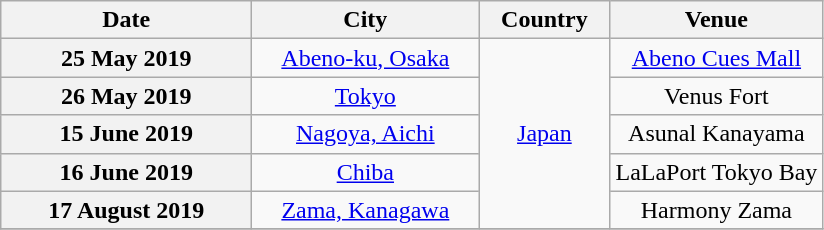<table class="wikitable plainrowheaders" style="text-align:center;">
<tr>
<th scope="col" style="width:10em;">Date</th>
<th scope="col" style="width:9em;">City</th>
<th scope="col" style="width:5em;">Country</th>
<th scope="col">Venue</th>
</tr>
<tr>
<th scope="row" style="text-align:center;">25 May 2019</th>
<td><a href='#'>Abeno-ku, Osaka</a></td>
<td rowspan="5"><a href='#'>Japan</a></td>
<td><a href='#'>Abeno Cues Mall</a></td>
</tr>
<tr>
<th scope="row" style="text-align:center;">26 May 2019</th>
<td><a href='#'>Tokyo</a></td>
<td>Venus Fort</td>
</tr>
<tr>
<th scope="row" style="text-align:center;">15 June 2019</th>
<td><a href='#'>Nagoya, Aichi</a></td>
<td>Asunal Kanayama</td>
</tr>
<tr>
<th scope="row" style="text-align:center;">16 June 2019</th>
<td><a href='#'>Chiba</a></td>
<td>LaLaPort Tokyo Bay</td>
</tr>
<tr>
<th scope="row" style="text-align:center;">17 August 2019</th>
<td><a href='#'>Zama, Kanagawa</a></td>
<td>Harmony Zama</td>
</tr>
<tr>
</tr>
</table>
